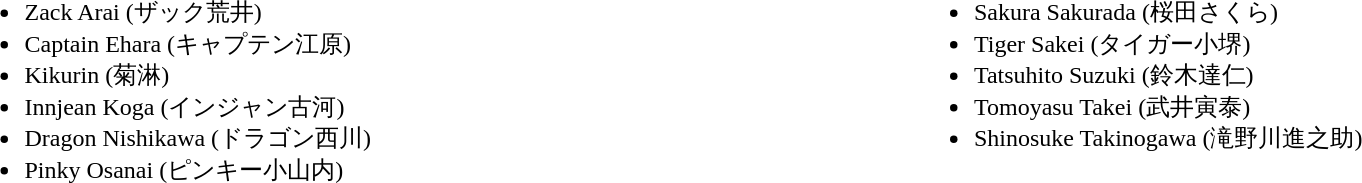<table>
<tr>
<td valign="top" width=50%><br><ul><li>Zack Arai (ザック荒井)</li><li>Captain Ehara (キャプテン江原)</li><li>Kikurin (菊淋)</li><li>Innjean Koga  (インジャン古河)</li><li>Dragon Nishikawa (ドラゴン西川)</li><li>Pinky Osanai (ピンキー小山内)</li></ul></td>
<td valign="top" width=22></td>
<td valign="top" width=50%><br><ul><li>Sakura Sakurada (桜田さくら)</li><li>Tiger Sakei (タイガー小堺)</li><li>Tatsuhito Suzuki (鈴木達仁)</li><li>Tomoyasu Takei (武井寅泰)</li><li>Shinosuke Takinogawa (滝野川進之助)</li></ul></td>
</tr>
</table>
